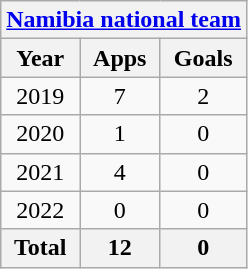<table class="wikitable" style="text-align:center">
<tr>
<th colspan=3><a href='#'>Namibia national team</a></th>
</tr>
<tr>
<th>Year</th>
<th>Apps</th>
<th>Goals</th>
</tr>
<tr>
<td>2019</td>
<td>7</td>
<td>2</td>
</tr>
<tr>
<td>2020</td>
<td>1</td>
<td>0</td>
</tr>
<tr>
<td>2021</td>
<td>4</td>
<td>0</td>
</tr>
<tr>
<td>2022</td>
<td>0</td>
<td>0</td>
</tr>
<tr>
<th>Total</th>
<th>12</th>
<th>0</th>
</tr>
</table>
